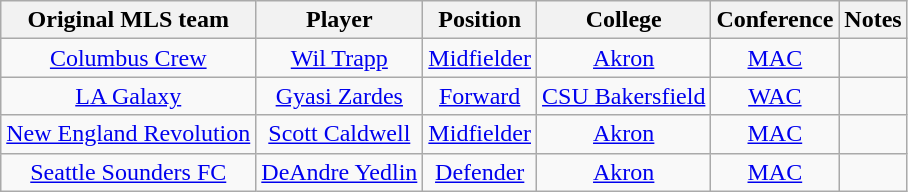<table class="wikitable sortable" style="text-align:center">
<tr>
<th>Original MLS team</th>
<th>Player</th>
<th>Position</th>
<th>College</th>
<th>Conference</th>
<th>Notes</th>
</tr>
<tr>
<td><a href='#'>Columbus Crew</a></td>
<td><a href='#'>Wil Trapp</a></td>
<td><a href='#'>Midfielder</a></td>
<td><a href='#'>Akron</a></td>
<td><a href='#'>MAC</a></td>
<td><br></td>
</tr>
<tr>
<td><a href='#'>LA Galaxy</a></td>
<td><a href='#'>Gyasi Zardes</a></td>
<td><a href='#'>Forward</a></td>
<td><a href='#'>CSU Bakersfield</a></td>
<td><a href='#'>WAC</a></td>
<td><br></td>
</tr>
<tr>
<td><a href='#'>New England Revolution</a></td>
<td><a href='#'>Scott Caldwell</a></td>
<td><a href='#'>Midfielder</a></td>
<td><a href='#'>Akron</a></td>
<td><a href='#'>MAC</a></td>
<td></td>
</tr>
<tr>
<td><a href='#'>Seattle Sounders FC</a></td>
<td><a href='#'>DeAndre Yedlin</a></td>
<td><a href='#'>Defender</a></td>
<td><a href='#'>Akron</a></td>
<td><a href='#'>MAC</a></td>
<td><br></td>
</tr>
</table>
